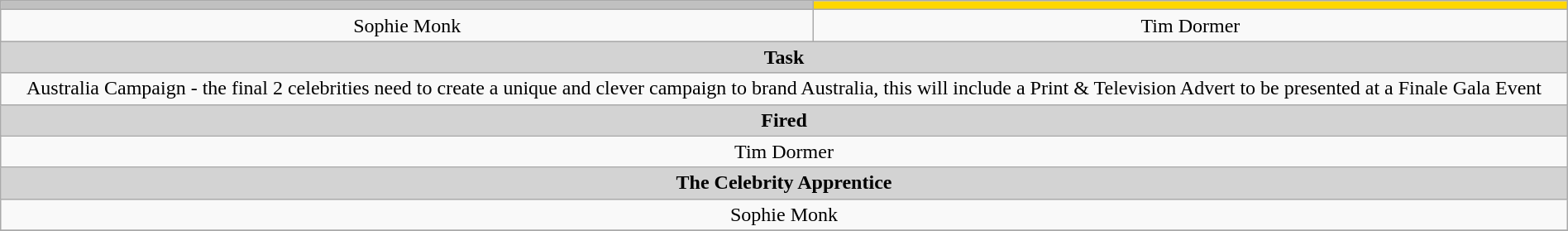<table class="wikitable" style="text-align: center; width:100%">
<tr>
<th style="text-align:center; background:silver;"></th>
<th style="text-align:center; background:gold;"></th>
</tr>
<tr>
<td>Sophie Monk</td>
<td>Tim Dormer</td>
</tr>
<tr>
<th colspan="2" style="text-align:center; background:lightgrey;">Task</th>
</tr>
<tr>
<td colspan="2">Australia Campaign - the final 2 celebrities need to create a unique and clever campaign to brand Australia, this will include a Print & Television Advert to be presented at a Finale Gala Event</td>
</tr>
<tr>
<th colspan="2" style="text-align:center; background:lightgrey;">Fired</th>
</tr>
<tr>
<td colspan="2">Tim Dormer</td>
</tr>
<tr>
<th colspan="2" style="text-align:center; background:lightgrey;">The Celebrity Apprentice</th>
</tr>
<tr>
<td colspan="2">Sophie Monk</td>
</tr>
<tr>
</tr>
</table>
